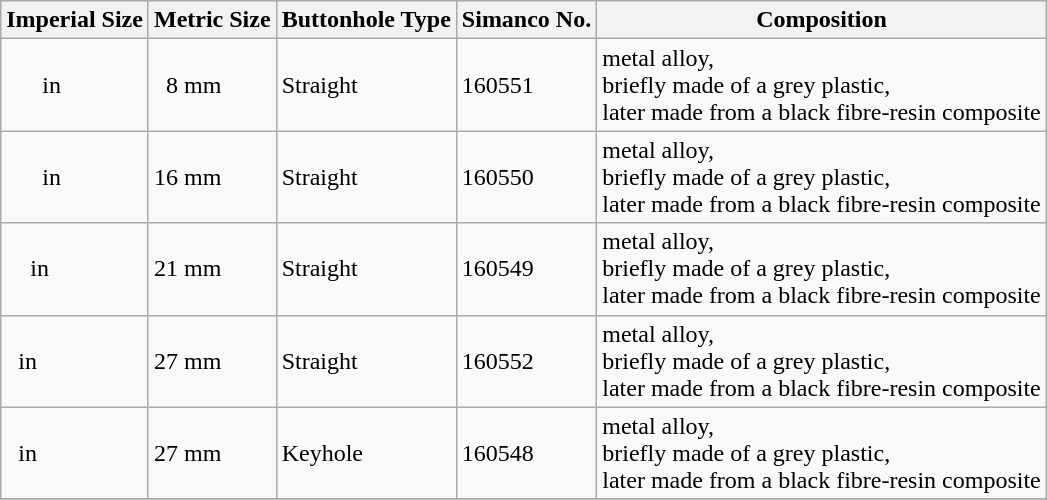<table border="1" class="wikitable" align="center">
<tr>
<th>Imperial Size</th>
<th>Metric Size</th>
<th>Buttonhole Type</th>
<th>Simanco No.</th>
<th>Composition</th>
</tr>
<tr>
<td>      in</td>
<td>  8 mm</td>
<td>Straight</td>
<td>160551</td>
<td>metal alloy,<br>briefly made of a grey plastic,<br>later made from a black fibre-resin composite</td>
</tr>
<tr>
<td>      in</td>
<td>16 mm</td>
<td>Straight</td>
<td>160550</td>
<td>metal alloy,<br>briefly made of a grey plastic,<br>later made from a black fibre-resin composite</td>
</tr>
<tr>
<td>    in</td>
<td>21 mm</td>
<td>Straight</td>
<td>160549</td>
<td>metal alloy,<br>briefly made of a grey plastic,<br>later made from a black fibre-resin composite</td>
</tr>
<tr>
<td>  in</td>
<td>27 mm</td>
<td>Straight</td>
<td>160552</td>
<td>metal alloy,<br>briefly made of a grey plastic,<br>later made from a black fibre-resin composite</td>
</tr>
<tr>
<td>  in</td>
<td>27 mm</td>
<td>Keyhole</td>
<td>160548</td>
<td>metal alloy,<br>briefly made of a grey plastic,<br>later made from a black fibre-resin composite</td>
</tr>
<tr>
</tr>
</table>
